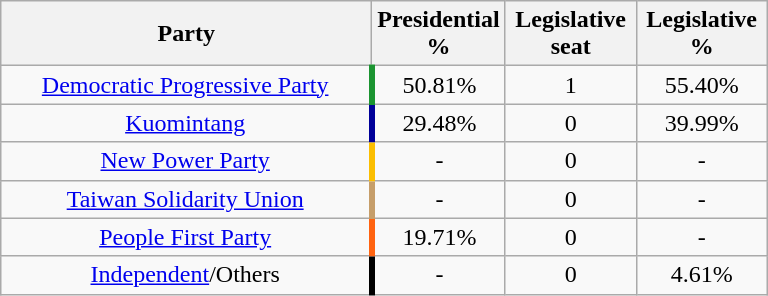<table class="wikitable" style="text-align:center">
<tr>
<th width=240>Party</th>
<th width=80>Presidential %</th>
<th width=80>Legislative seat</th>
<th width=80>Legislative %</th>
</tr>
<tr>
<td align=center style="border-right:4px solid #1B9431;" align="center"><a href='#'>Democratic Progressive Party</a></td>
<td>50.81%</td>
<td>1</td>
<td>55.40%</td>
</tr>
<tr>
<td align=center style="border-right:4px solid #000099;" align="center"><a href='#'>Kuomintang</a></td>
<td>29.48%</td>
<td>0</td>
<td>39.99%</td>
</tr>
<tr>
<td align=center style="border-right:4px solid #FBBE01;" align="center"><a href='#'>New Power Party</a></td>
<td>-</td>
<td>0</td>
<td>-</td>
</tr>
<tr>
<td align=center style="border-right:4px solid #C69E6A;" align="center"><a href='#'>Taiwan Solidarity Union</a></td>
<td>-</td>
<td>0</td>
<td>-</td>
</tr>
<tr>
<td align=center style="border-right:4px solid #FF6310;" align="center"><a href='#'>People First Party</a></td>
<td>19.71%</td>
<td>0</td>
<td>-</td>
</tr>
<tr>
<td align=center style="border-right:4px solid #000000;" align="center"><a href='#'>Independent</a>/Others</td>
<td>-</td>
<td>0</td>
<td>4.61%</td>
</tr>
</table>
